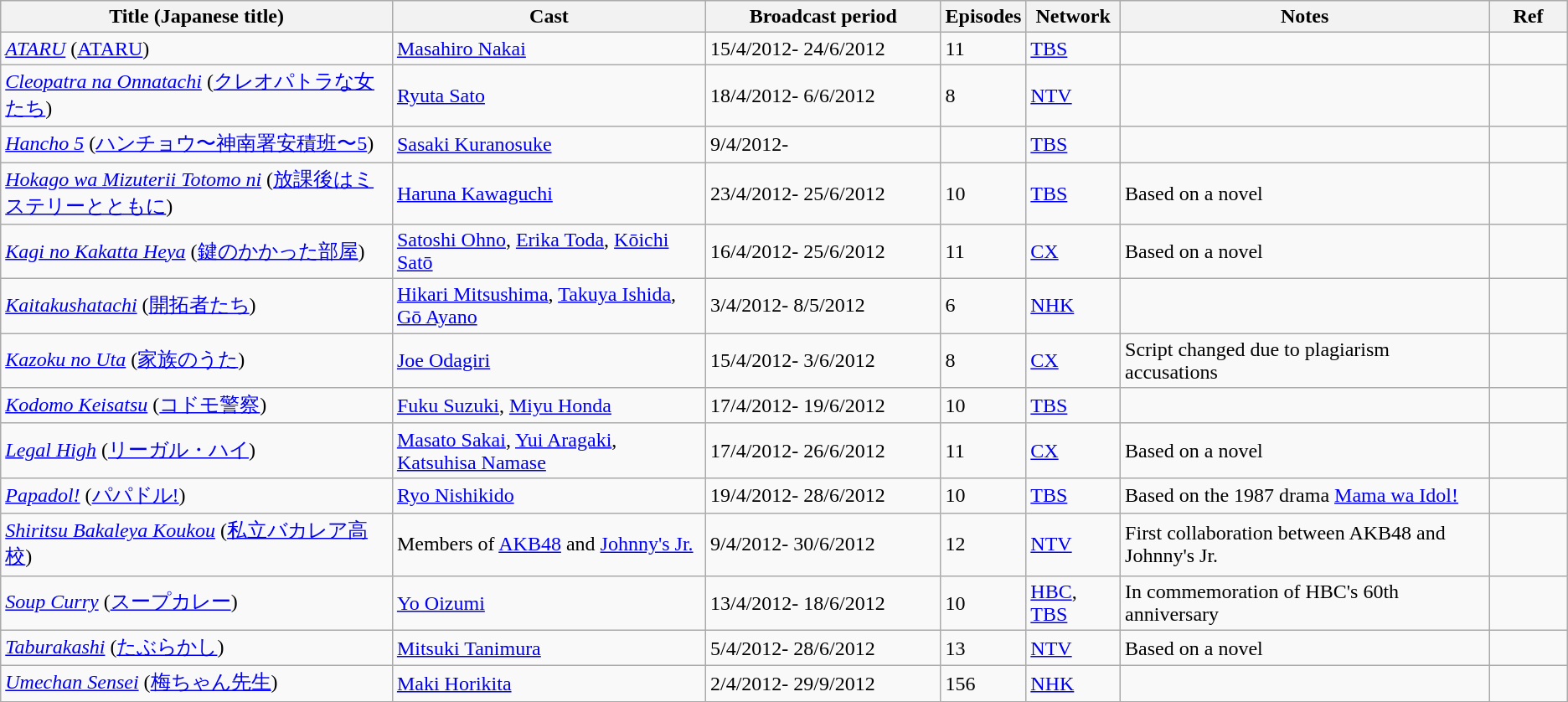<table class="wikitable">
<tr>
<th style="width:25%;">Title (Japanese title)</th>
<th style="width:20%;">Cast</th>
<th style="width:15%;">Broadcast period</th>
<th style="width:5%;">Episodes</th>
<th>Network</th>
<th>Notes</th>
<th style="width:5%;">Ref</th>
</tr>
<tr>
<td><em><a href='#'>ATARU</a></em> (<a href='#'>ATARU</a>)</td>
<td><a href='#'>Masahiro Nakai</a></td>
<td>15/4/2012- 24/6/2012</td>
<td>11</td>
<td><a href='#'>TBS</a></td>
<td></td>
<td></td>
</tr>
<tr>
<td><em><a href='#'>Cleopatra na Onnatachi</a></em> (<a href='#'>クレオパトラな女たち</a>)</td>
<td><a href='#'>Ryuta Sato</a></td>
<td>18/4/2012- 6/6/2012</td>
<td>8</td>
<td><a href='#'>NTV</a></td>
<td></td>
<td></td>
</tr>
<tr>
<td><em><a href='#'>Hancho 5</a></em> (<a href='#'>ハンチョウ〜神南署安積班〜5</a>)</td>
<td><a href='#'>Sasaki Kuranosuke</a></td>
<td>9/4/2012-</td>
<td></td>
<td><a href='#'>TBS</a></td>
<td></td>
<td></td>
</tr>
<tr>
<td><em><a href='#'>Hokago wa Mizuterii Totomo ni</a></em> (<a href='#'>放課後はミステリーとともに</a>)</td>
<td><a href='#'>Haruna Kawaguchi</a></td>
<td>23/4/2012- 25/6/2012</td>
<td>10</td>
<td><a href='#'>TBS</a></td>
<td>Based on a novel</td>
<td></td>
</tr>
<tr>
<td><em><a href='#'>Kagi no Kakatta Heya</a></em> (<a href='#'>鍵のかかった部屋</a>)</td>
<td><a href='#'>Satoshi Ohno</a>, <a href='#'>Erika Toda</a>, <a href='#'>Kōichi Satō</a></td>
<td>16/4/2012- 25/6/2012</td>
<td>11</td>
<td><a href='#'>CX</a></td>
<td>Based on a novel</td>
<td></td>
</tr>
<tr>
<td><em><a href='#'>Kaitakushatachi</a></em> (<a href='#'>開拓者たち</a>)</td>
<td><a href='#'>Hikari Mitsushima</a>, <a href='#'>Takuya Ishida</a>, <a href='#'>Gō Ayano</a></td>
<td>3/4/2012- 8/5/2012</td>
<td>6</td>
<td><a href='#'>NHK</a></td>
<td></td>
<td></td>
</tr>
<tr>
<td><em><a href='#'>Kazoku no Uta</a></em> (<a href='#'>家族のうた</a>)</td>
<td><a href='#'>Joe Odagiri</a></td>
<td>15/4/2012- 3/6/2012</td>
<td>8</td>
<td><a href='#'>CX</a></td>
<td>Script changed due to plagiarism accusations</td>
<td></td>
</tr>
<tr>
<td><em><a href='#'>Kodomo Keisatsu</a></em> (<a href='#'>コドモ警察</a>)</td>
<td><a href='#'>Fuku Suzuki</a>, <a href='#'>Miyu Honda</a></td>
<td>17/4/2012- 19/6/2012</td>
<td>10</td>
<td><a href='#'>TBS</a></td>
<td></td>
<td></td>
</tr>
<tr>
<td><em><a href='#'>Legal High</a></em> (<a href='#'>リーガル・ハイ</a>)</td>
<td><a href='#'>Masato Sakai</a>, <a href='#'>Yui Aragaki</a>, <a href='#'>Katsuhisa Namase</a></td>
<td>17/4/2012- 26/6/2012</td>
<td>11</td>
<td><a href='#'>CX</a></td>
<td>Based on a novel</td>
<td></td>
</tr>
<tr>
<td><em><a href='#'>Papadol!</a></em> (<a href='#'>パパドル!</a>)</td>
<td><a href='#'>Ryo Nishikido</a></td>
<td>19/4/2012- 28/6/2012</td>
<td>10</td>
<td><a href='#'>TBS</a></td>
<td>Based on the 1987 drama <a href='#'>Mama wa Idol!</a></td>
<td></td>
</tr>
<tr>
<td><em><a href='#'>Shiritsu Bakaleya Koukou</a></em> (<a href='#'>私立バカレア高校</a>)</td>
<td>Members of <a href='#'>AKB48</a> and <a href='#'>Johnny's Jr.</a></td>
<td>9/4/2012- 30/6/2012</td>
<td>12</td>
<td><a href='#'>NTV</a></td>
<td>First collaboration between AKB48 and Johnny's Jr.</td>
<td></td>
</tr>
<tr>
<td><em><a href='#'>Soup Curry</a></em> (<a href='#'>スープカレー</a>)</td>
<td><a href='#'>Yo Oizumi</a></td>
<td>13/4/2012- 18/6/2012</td>
<td>10</td>
<td><a href='#'>HBC</a>, <a href='#'>TBS</a></td>
<td>In commemoration of HBC's 60th anniversary</td>
<td></td>
</tr>
<tr>
<td><em><a href='#'>Taburakashi</a></em> (<a href='#'>たぶらかし</a>)</td>
<td><a href='#'>Mitsuki Tanimura</a></td>
<td>5/4/2012- 28/6/2012</td>
<td>13</td>
<td><a href='#'>NTV</a></td>
<td>Based on a novel</td>
<td></td>
</tr>
<tr>
<td><em><a href='#'>Umechan Sensei</a></em> (<a href='#'>梅ちゃん先生</a>)</td>
<td><a href='#'>Maki Horikita</a></td>
<td>2/4/2012- 29/9/2012</td>
<td>156</td>
<td><a href='#'>NHK</a></td>
<td></td>
<td></td>
</tr>
<tr>
</tr>
</table>
